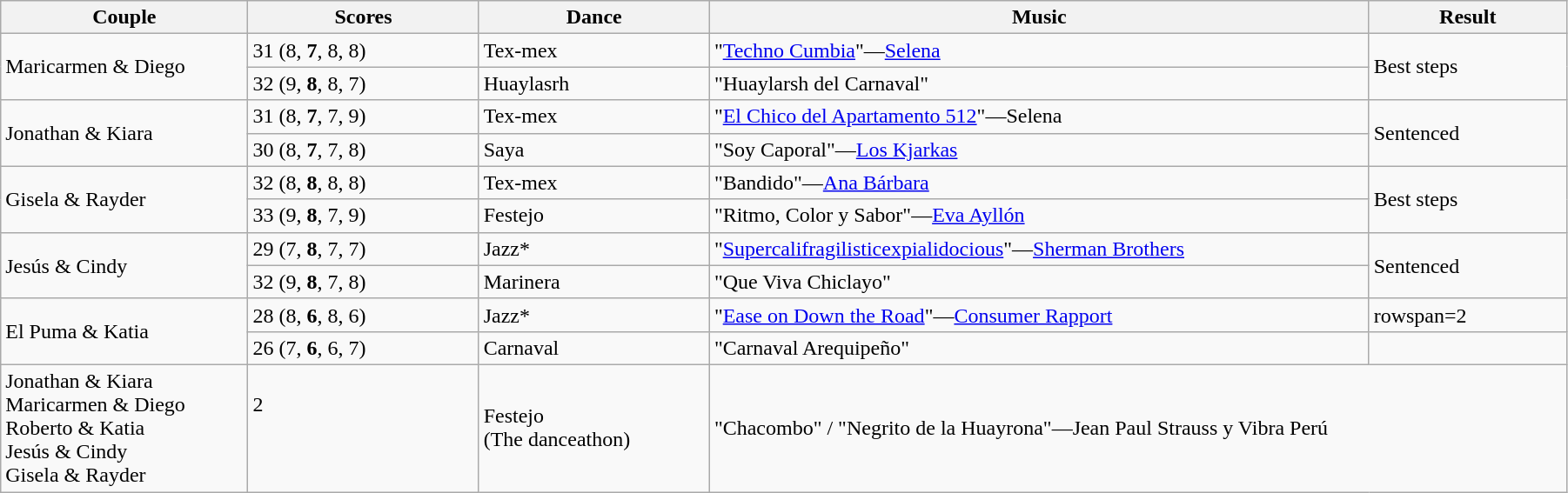<table class="wikitable sortable" style="width:95%; white-space:nowrap">
<tr>
<th style="width:15%;">Couple</th>
<th style="width:14%;">Scores</th>
<th style="width:14%;">Dance</th>
<th style="width:40%;">Music</th>
<th style="width:12%;">Result</th>
</tr>
<tr>
<td rowspan=2>Maricarmen & Diego</td>
<td>31 (8, <strong>7</strong>, 8, 8)</td>
<td>Tex-mex</td>
<td>"<a href='#'>Techno Cumbia</a>"—<a href='#'>Selena</a></td>
<td rowspan=2>Best steps</td>
</tr>
<tr>
<td>32 (9, <strong>8</strong>, 8, 7)</td>
<td>Huaylasrh</td>
<td>"Huaylarsh del Carnaval"</td>
</tr>
<tr>
<td rowspan=2>Jonathan & Kiara</td>
<td>31 (8, <strong>7</strong>, 7, 9)</td>
<td>Tex-mex</td>
<td>"<a href='#'>El Chico del Apartamento 512</a>"—Selena</td>
<td rowspan=2>Sentenced</td>
</tr>
<tr>
<td>30 (8, <strong>7</strong>, 7, 8)</td>
<td>Saya</td>
<td>"Soy Caporal"—<a href='#'>Los Kjarkas</a></td>
</tr>
<tr>
<td rowspan=2>Gisela & Rayder</td>
<td>32 (8, <strong>8</strong>, 8, 8)</td>
<td>Tex-mex</td>
<td>"Bandido"—<a href='#'>Ana Bárbara</a></td>
<td rowspan=2>Best steps</td>
</tr>
<tr>
<td>33 (9, <strong>8</strong>, 7, 9)</td>
<td>Festejo</td>
<td>"Ritmo, Color y Sabor"—<a href='#'>Eva Ayllón</a></td>
</tr>
<tr>
<td rowspan=2>Jesús & Cindy</td>
<td>29 (7, <strong>8</strong>, 7, 7)</td>
<td>Jazz*</td>
<td>"<a href='#'>Supercalifragilisticexpialidocious</a>"—<a href='#'>Sherman Brothers</a></td>
<td rowspan=2>Sentenced</td>
</tr>
<tr>
<td>32 (9, <strong>8</strong>, 7, 8)</td>
<td>Marinera</td>
<td>"Que Viva Chiclayo"</td>
</tr>
<tr>
<td rowspan=2>El Puma & Katia</td>
<td>28 (8, <strong>6</strong>, 8, 6)</td>
<td>Jazz*</td>
<td>"<a href='#'>Ease on Down the Road</a>"—<a href='#'>Consumer Rapport</a></td>
<td>rowspan=2 </td>
</tr>
<tr>
<td>26 (7, <strong>6</strong>, 6, 7)</td>
<td>Carnaval</td>
<td>"Carnaval Arequipeño"</td>
</tr>
<tr>
<td>Jonathan & Kiara<br>Maricarmen & Diego<br>Roberto & Katia<br>Jesús & Cindy<br>Gisela & Rayder</td>
<td valign="top"><br>2</td>
<td>Festejo<br>(The danceathon)</td>
<td colspan=2>"Chacombo" / "Negrito de la Huayrona"—Jean Paul Strauss y Vibra Perú</td>
</tr>
</table>
